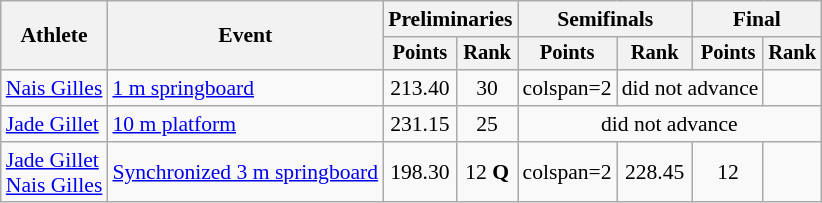<table class="wikitable" style="text-align:center; font-size:90%">
<tr>
<th rowspan="2">Athlete</th>
<th rowspan="2">Event</th>
<th colspan="2">Preliminaries</th>
<th colspan="2">Semifinals</th>
<th colspan="2">Final</th>
</tr>
<tr style="font-size:95%">
<th>Points</th>
<th>Rank</th>
<th>Points</th>
<th>Rank</th>
<th>Points</th>
<th>Rank</th>
</tr>
<tr>
<td align=left><a href='#'>Nais Gilles</a></td>
<td align=left><a href='#'>1 m springboard</a></td>
<td>213.40</td>
<td>30</td>
<td>colspan=2 </td>
<td colspan=2>did not advance</td>
</tr>
<tr>
<td align=left><a href='#'>Jade Gillet</a></td>
<td align=left><a href='#'>10 m platform</a></td>
<td>231.15</td>
<td>25</td>
<td colspan=4>did not advance</td>
</tr>
<tr>
<td align=left><a href='#'>Jade Gillet</a> <br><a href='#'>Nais Gilles</a></td>
<td align=left><a href='#'>Synchronized 3 m springboard</a></td>
<td>198.30</td>
<td>12 <strong>Q</strong></td>
<td>colspan=2 </td>
<td>228.45</td>
<td>12</td>
</tr>
</table>
